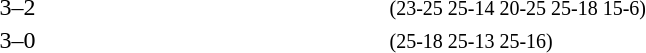<table>
<tr>
<th width=200></th>
<th width=80></th>
<th width=200></th>
<th width=220></th>
</tr>
<tr>
<td align=right><strong></strong></td>
<td align=center>3–2</td>
<td></td>
<td><small>(23-25 25-14 20-25 25-18 15-6)</small></td>
</tr>
<tr>
<td align=right><strong></strong></td>
<td align=center>3–0</td>
<td></td>
<td><small>(25-18 25-13 25-16)</small></td>
</tr>
</table>
